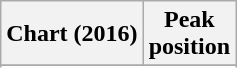<table class="wikitable sortable plainrowheaders" style="text-align:center">
<tr>
<th scope="col">Chart (2016)</th>
<th scope="col">Peak<br> position</th>
</tr>
<tr>
</tr>
<tr>
</tr>
<tr>
</tr>
<tr>
</tr>
<tr>
</tr>
<tr>
</tr>
<tr>
</tr>
<tr>
</tr>
</table>
